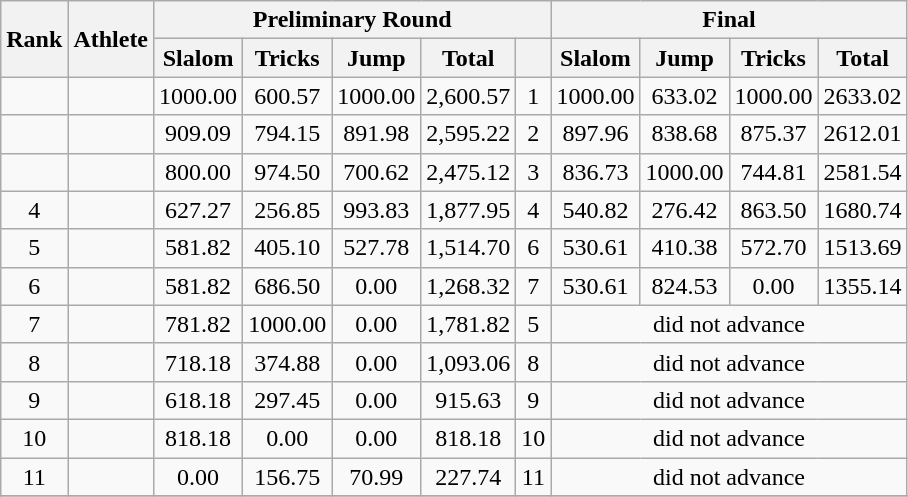<table class="wikitable sortable" style="text-align:center;">
<tr>
<th rowspan="2">Rank</th>
<th rowspan="2">Athlete</th>
<th colspan="5">Preliminary Round</th>
<th colspan="4">Final</th>
</tr>
<tr>
<th>Slalom</th>
<th>Tricks</th>
<th>Jump</th>
<th>Total</th>
<th></th>
<th>Slalom</th>
<th>Jump</th>
<th>Tricks</th>
<th>Total</th>
</tr>
<tr>
<td></td>
<td align=left></td>
<td>1000.00</td>
<td>600.57</td>
<td>1000.00</td>
<td>2,600.57</td>
<td>1</td>
<td>1000.00</td>
<td>633.02</td>
<td>1000.00</td>
<td>2633.02</td>
</tr>
<tr>
<td></td>
<td align=left></td>
<td>909.09</td>
<td>794.15</td>
<td>891.98</td>
<td>2,595.22</td>
<td>2</td>
<td>897.96</td>
<td>838.68</td>
<td>875.37</td>
<td>2612.01</td>
</tr>
<tr>
<td></td>
<td align=left></td>
<td>800.00</td>
<td>974.50</td>
<td>700.62</td>
<td>2,475.12</td>
<td>3</td>
<td>836.73</td>
<td>1000.00</td>
<td>744.81</td>
<td>2581.54</td>
</tr>
<tr>
<td>4</td>
<td align=left></td>
<td>627.27</td>
<td>256.85</td>
<td>993.83</td>
<td>1,877.95</td>
<td>4</td>
<td>540.82</td>
<td>276.42</td>
<td>863.50</td>
<td>1680.74</td>
</tr>
<tr>
<td>5</td>
<td align=left></td>
<td>581.82</td>
<td>405.10</td>
<td>527.78</td>
<td>1,514.70</td>
<td>6</td>
<td>530.61</td>
<td>410.38</td>
<td>572.70</td>
<td>1513.69</td>
</tr>
<tr>
<td>6</td>
<td align=left></td>
<td>581.82</td>
<td>686.50</td>
<td>0.00</td>
<td>1,268.32</td>
<td>7</td>
<td>530.61</td>
<td>824.53</td>
<td>0.00</td>
<td>1355.14</td>
</tr>
<tr>
<td>7</td>
<td align=left></td>
<td>781.82</td>
<td>1000.00</td>
<td>0.00</td>
<td>1,781.82</td>
<td>5</td>
<td colspan="4">did not advance</td>
</tr>
<tr>
<td>8</td>
<td align=left></td>
<td>718.18</td>
<td>374.88</td>
<td>0.00</td>
<td>1,093.06</td>
<td>8</td>
<td colspan="4">did not advance</td>
</tr>
<tr>
<td>9</td>
<td align=left></td>
<td>618.18</td>
<td>297.45</td>
<td>0.00</td>
<td>915.63</td>
<td>9</td>
<td colspan="4">did not advance</td>
</tr>
<tr>
<td>10</td>
<td align=left></td>
<td>818.18</td>
<td>0.00</td>
<td>0.00</td>
<td>818.18</td>
<td>10</td>
<td colspan="4">did not advance</td>
</tr>
<tr>
<td>11</td>
<td align=left></td>
<td>0.00</td>
<td>156.75</td>
<td>70.99</td>
<td>227.74</td>
<td>11</td>
<td colspan="4">did not advance</td>
</tr>
<tr>
</tr>
</table>
